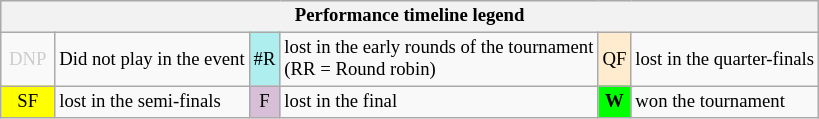<table class="wikitable" style="font-size:78%;">
<tr bgcolor="#efefef">
<th colspan="6">Performance timeline legend</th>
</tr>
<tr>
<td align="center" style="color:#cccccc;" width="30">DNP</td>
<td>Did not play in the event</td>
<td align="center" style="background:#afeeee;">#R</td>
<td>lost in the early rounds of the tournament<br>(RR = Round robin)</td>
<td align="center" style="background:#ffebcd;">QF</td>
<td>lost in the quarter-finals</td>
</tr>
<tr>
<td align="center" style="background:yellow;">SF</td>
<td>lost in the semi-finals</td>
<td align="center" style="background:#D8BFD8;">F</td>
<td>lost in the final</td>
<td align="center" style="background:#00ff00;"><strong>W</strong></td>
<td>won the tournament</td>
</tr>
</table>
